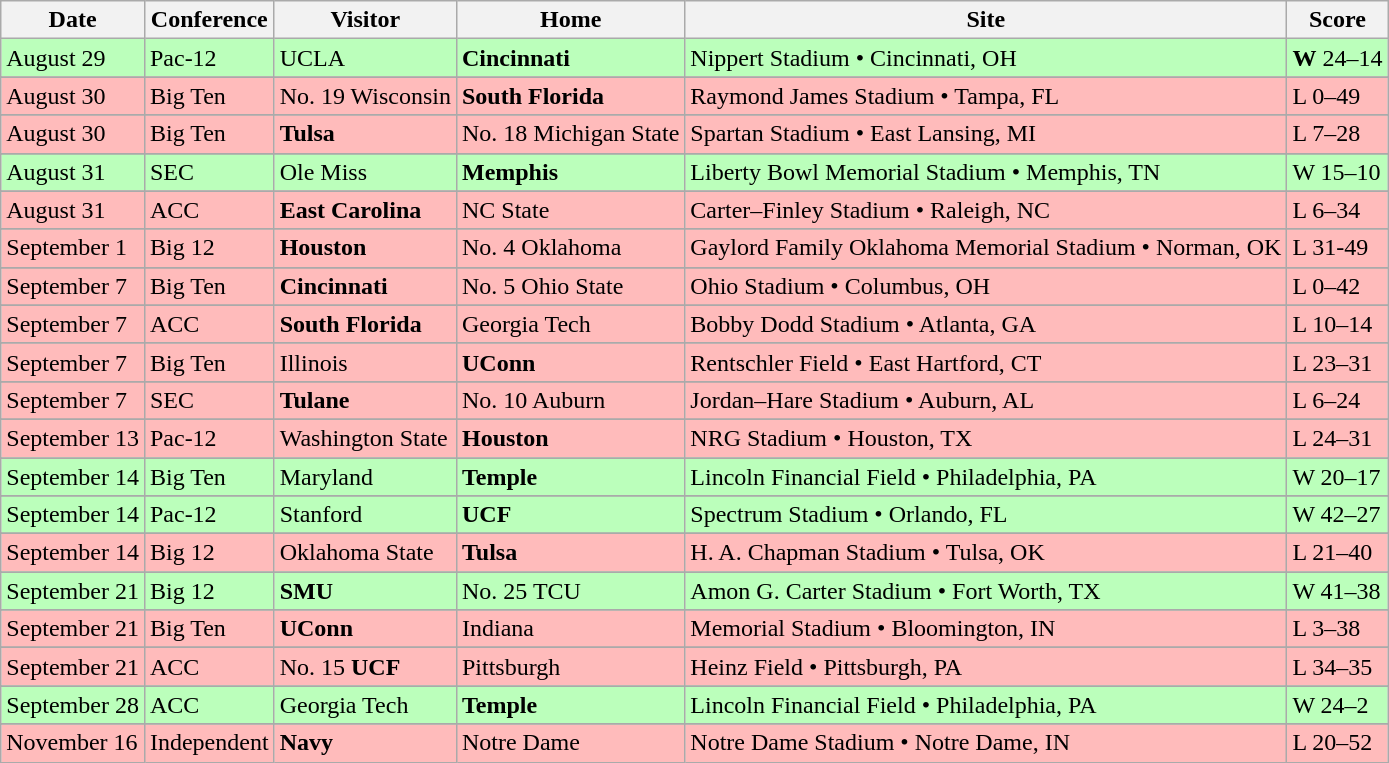<table class="wikitable">
<tr>
<th>Date</th>
<th>Conference</th>
<th>Visitor</th>
<th>Home</th>
<th>Site</th>
<th>Score</th>
</tr>
<tr style="background:#bfb;">
<td>August 29</td>
<td>Pac-12</td>
<td>UCLA</td>
<td><strong>Cincinnati</strong></td>
<td>Nippert Stadium • Cincinnati, OH</td>
<td><strong>W</strong> 24–14</td>
</tr>
<tr>
</tr>
<tr style="background:#fbb">
<td>August 30</td>
<td>Big Ten</td>
<td>No. 19 Wisconsin</td>
<td><strong>South Florida</strong></td>
<td>Raymond James Stadium • Tampa, FL</td>
<td>L 0–49</td>
</tr>
<tr>
</tr>
<tr style="background:#fbb">
<td>August 30</td>
<td>Big Ten</td>
<td><strong>Tulsa</strong></td>
<td>No. 18 Michigan State</td>
<td>Spartan Stadium • East Lansing, MI</td>
<td>L 7–28</td>
</tr>
<tr>
</tr>
<tr style="background:#bfb">
<td>August 31</td>
<td>SEC</td>
<td>Ole Miss</td>
<td><strong>Memphis</strong></td>
<td>Liberty Bowl Memorial Stadium • Memphis, TN</td>
<td>W 15–10</td>
</tr>
<tr>
</tr>
<tr style="background:#fbb">
<td>August 31</td>
<td>ACC</td>
<td><strong>East Carolina</strong></td>
<td>NC State</td>
<td>Carter–Finley Stadium • Raleigh, NC</td>
<td>L 6–34</td>
</tr>
<tr>
</tr>
<tr style="background:#fbb">
<td>September 1</td>
<td>Big 12</td>
<td><strong>Houston</strong></td>
<td>No. 4 Oklahoma</td>
<td>Gaylord Family Oklahoma Memorial Stadium • Norman, OK</td>
<td>L 31-49</td>
</tr>
<tr>
</tr>
<tr style="background:#fbb">
<td>September 7</td>
<td>Big Ten</td>
<td><strong>Cincinnati</strong></td>
<td>No. 5 Ohio State</td>
<td>Ohio Stadium • Columbus, OH</td>
<td>L 0–42</td>
</tr>
<tr>
</tr>
<tr style="background:#fbb">
<td>September 7</td>
<td>ACC</td>
<td><strong>South Florida</strong></td>
<td>Georgia Tech</td>
<td>Bobby Dodd Stadium • Atlanta, GA</td>
<td>L 10–14</td>
</tr>
<tr>
</tr>
<tr style="background:#fbb">
<td>September 7</td>
<td>Big Ten</td>
<td>Illinois</td>
<td><strong>UConn</strong></td>
<td>Rentschler Field • East Hartford, CT</td>
<td>L 23–31</td>
</tr>
<tr>
</tr>
<tr style="background:#fbb">
<td>September 7</td>
<td>SEC</td>
<td><strong>Tulane</strong></td>
<td>No. 10 Auburn</td>
<td>Jordan–Hare Stadium • Auburn, AL</td>
<td>L 6–24</td>
</tr>
<tr>
</tr>
<tr style="background:#fbb">
<td>September 13</td>
<td>Pac-12</td>
<td>Washington State</td>
<td><strong>Houston</strong></td>
<td>NRG Stadium • Houston, TX</td>
<td>L 24–31</td>
</tr>
<tr>
</tr>
<tr style="background:#bfb">
<td>September 14</td>
<td>Big Ten</td>
<td>Maryland</td>
<td><strong>Temple</strong></td>
<td>Lincoln Financial Field • Philadelphia, PA</td>
<td>W 20–17</td>
</tr>
<tr>
</tr>
<tr style="background:#bfb">
<td>September 14</td>
<td>Pac-12</td>
<td>Stanford</td>
<td><strong>UCF</strong></td>
<td>Spectrum Stadium • Orlando, FL</td>
<td>W 42–27</td>
</tr>
<tr>
</tr>
<tr style="background:#fbb">
<td>September 14</td>
<td>Big 12</td>
<td>Oklahoma State</td>
<td><strong>Tulsa</strong></td>
<td>H. A. Chapman Stadium • Tulsa, OK</td>
<td>L 21–40</td>
</tr>
<tr>
</tr>
<tr style="background:#bfb">
<td>September 21</td>
<td>Big 12</td>
<td><strong>SMU</strong></td>
<td>No. 25 TCU</td>
<td>Amon G. Carter Stadium • Fort Worth, TX</td>
<td>W 41–38</td>
</tr>
<tr>
</tr>
<tr style="background:#fbb">
<td>September 21</td>
<td>Big Ten</td>
<td><strong>UConn</strong></td>
<td>Indiana</td>
<td>Memorial Stadium • Bloomington, IN</td>
<td>L 3–38</td>
</tr>
<tr>
</tr>
<tr style="background:#fbb">
<td>September 21</td>
<td>ACC</td>
<td>No. 15 <strong>UCF</strong></td>
<td>Pittsburgh</td>
<td>Heinz Field • Pittsburgh, PA</td>
<td>L 34–35</td>
</tr>
<tr>
</tr>
<tr style="background:#bfb">
<td>September 28</td>
<td>ACC</td>
<td>Georgia Tech</td>
<td><strong>Temple</strong></td>
<td>Lincoln Financial Field • Philadelphia, PA</td>
<td>W 24–2</td>
</tr>
<tr>
</tr>
<tr style="background:#fbb">
<td>November 16</td>
<td>Independent</td>
<td><strong>Navy</strong></td>
<td>Notre Dame</td>
<td>Notre Dame Stadium • Notre Dame, IN</td>
<td>L 20–52</td>
</tr>
</table>
